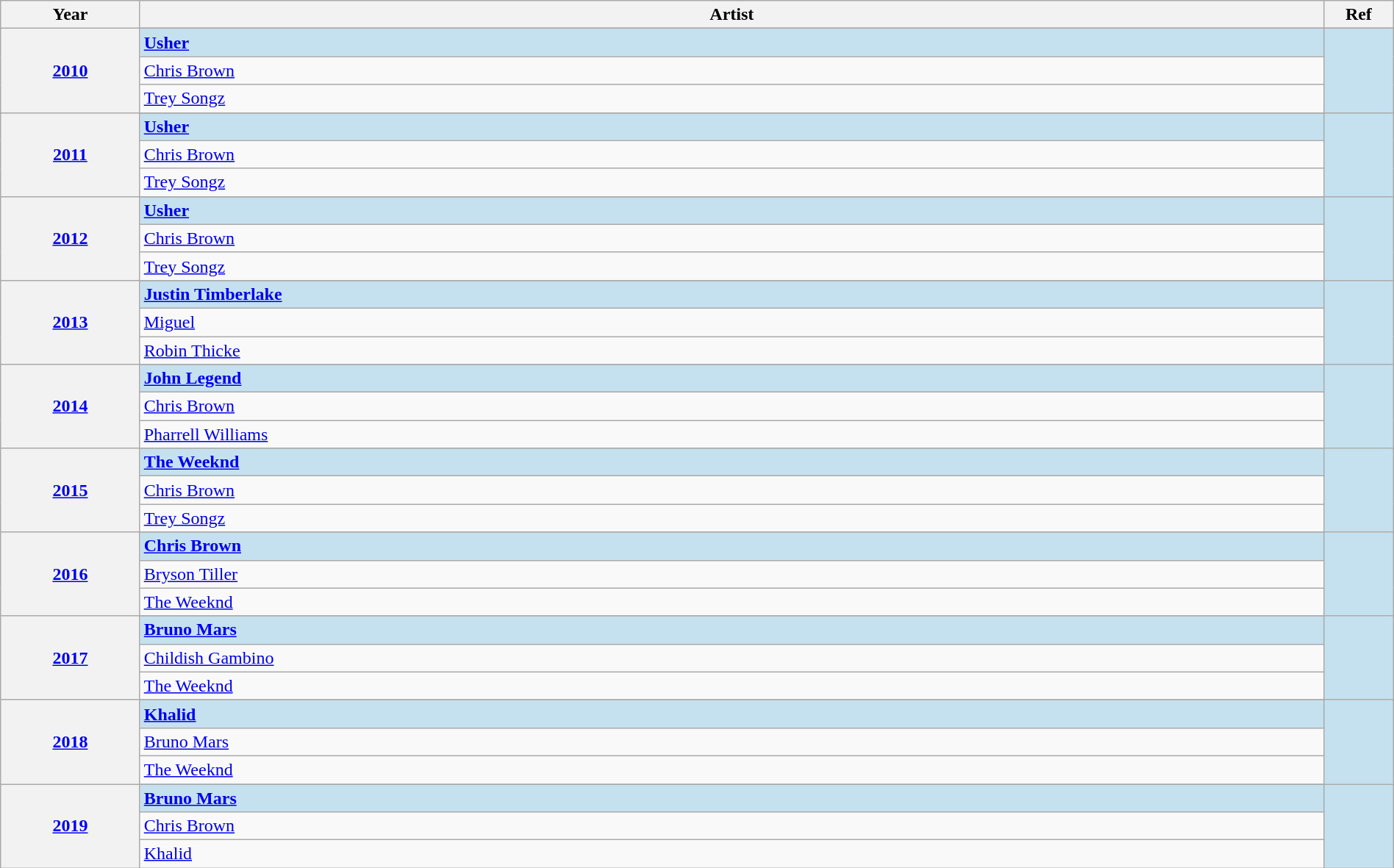<table class="wikitable" width="100%">
<tr>
<th width="10%">Year</th>
<th width="85%">Artist</th>
<th width="5%">Ref</th>
</tr>
<tr>
<th rowspan="4" align="center"><a href='#'>2010<br></a></th>
</tr>
<tr style="background:#c5e1f0">
<td><strong><a href='#'>Usher</a></strong></td>
<td rowspan="4" align="center"></td>
</tr>
<tr>
<td><a href='#'>Chris Brown</a></td>
</tr>
<tr>
<td><a href='#'>Trey Songz</a></td>
</tr>
<tr>
<th rowspan="4" align="center"><a href='#'>2011<br></a></th>
</tr>
<tr style="background:#c5e1f0">
<td><strong><a href='#'>Usher</a></strong></td>
<td rowspan="4" align="center"></td>
</tr>
<tr>
<td><a href='#'>Chris Brown</a></td>
</tr>
<tr>
<td><a href='#'>Trey Songz</a></td>
</tr>
<tr>
<th rowspan="4" align="center"><a href='#'>2012<br></a></th>
</tr>
<tr style="background:#c5e1f0">
<td><strong><a href='#'>Usher</a></strong></td>
<td rowspan="4" align="center"></td>
</tr>
<tr>
<td><a href='#'>Chris Brown</a></td>
</tr>
<tr>
<td><a href='#'>Trey Songz</a></td>
</tr>
<tr>
<th rowspan="4" align="center"><a href='#'>2013<br></a></th>
</tr>
<tr style="background:#c5e1f0">
<td><strong><a href='#'>Justin Timberlake</a></strong></td>
<td rowspan="4" align="center"></td>
</tr>
<tr>
<td><a href='#'>Miguel</a></td>
</tr>
<tr>
<td><a href='#'>Robin Thicke</a></td>
</tr>
<tr>
<th rowspan="4" align="center"><a href='#'>2014<br></a></th>
</tr>
<tr style="background:#c5e1f0">
<td><strong><a href='#'>John Legend</a></strong></td>
<td rowspan="4" align="center"></td>
</tr>
<tr>
<td><a href='#'>Chris Brown</a></td>
</tr>
<tr>
<td><a href='#'>Pharrell Williams</a></td>
</tr>
<tr>
<th rowspan="4" align="center"><a href='#'>2015<br></a></th>
</tr>
<tr style="background:#c5e1f0">
<td><strong><a href='#'>The Weeknd</a></strong></td>
<td rowspan="4" align="center"></td>
</tr>
<tr>
<td><a href='#'>Chris Brown</a></td>
</tr>
<tr>
<td><a href='#'>Trey Songz</a></td>
</tr>
<tr>
<th rowspan="4" align="center"><a href='#'>2016<br></a></th>
</tr>
<tr style="background:#c5e1f0">
<td><strong><a href='#'>Chris Brown</a></strong></td>
<td rowspan="4" align="center"></td>
</tr>
<tr>
<td><a href='#'>Bryson Tiller</a></td>
</tr>
<tr>
<td><a href='#'>The Weeknd</a></td>
</tr>
<tr>
<th rowspan="4" align="center"><a href='#'>2017<br></a></th>
</tr>
<tr style="background:#c5e1f0">
<td><strong><a href='#'>Bruno Mars</a></strong></td>
<td rowspan="4" align="center"></td>
</tr>
<tr>
<td><a href='#'>Childish Gambino</a></td>
</tr>
<tr>
<td><a href='#'>The Weeknd</a></td>
</tr>
<tr>
<th rowspan="4" align="center"><a href='#'>2018<br></a></th>
</tr>
<tr style="background:#c5e1f0">
<td><strong><a href='#'>Khalid</a></strong></td>
<td rowspan="4" align="center"></td>
</tr>
<tr>
<td><a href='#'>Bruno Mars</a></td>
</tr>
<tr>
<td><a href='#'>The Weeknd</a></td>
</tr>
<tr>
<th rowspan="4" align="center"><a href='#'>2019<br></a></th>
</tr>
<tr style="background:#c5e1f0">
<td><strong><a href='#'>Bruno Mars</a></strong></td>
<td rowspan="4" align="center"></td>
</tr>
<tr>
<td><a href='#'>Chris Brown</a></td>
</tr>
<tr>
<td><a href='#'>Khalid</a></td>
</tr>
</table>
